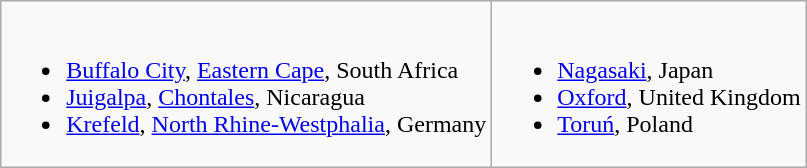<table class="wikitable">
<tr valign="top">
<td><br><ul><li> <a href='#'>Buffalo City</a>, <a href='#'>Eastern Cape</a>, South Africa</li><li> <a href='#'>Juigalpa</a>, <a href='#'>Chontales</a>, Nicaragua</li><li> <a href='#'>Krefeld</a>, <a href='#'>North Rhine-Westphalia</a>, Germany</li></ul></td>
<td><br><ul><li> <a href='#'>Nagasaki</a>, Japan</li><li> <a href='#'>Oxford</a>, United Kingdom </li><li> <a href='#'>Toruń</a>, Poland </li></ul></td>
</tr>
</table>
